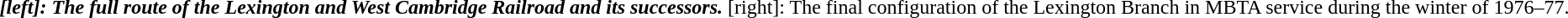<table>
<tr valign=top>
<td><strong><em>[left]<em>:<strong> The full route of the Lexington and West Cambridge Railroad and its successors.<br></td>
<td></em></strong>[right]</em>:</strong> The final configuration of the Lexington Branch in MBTA service during the winter of 1976–77.<br></td>
</tr>
</table>
